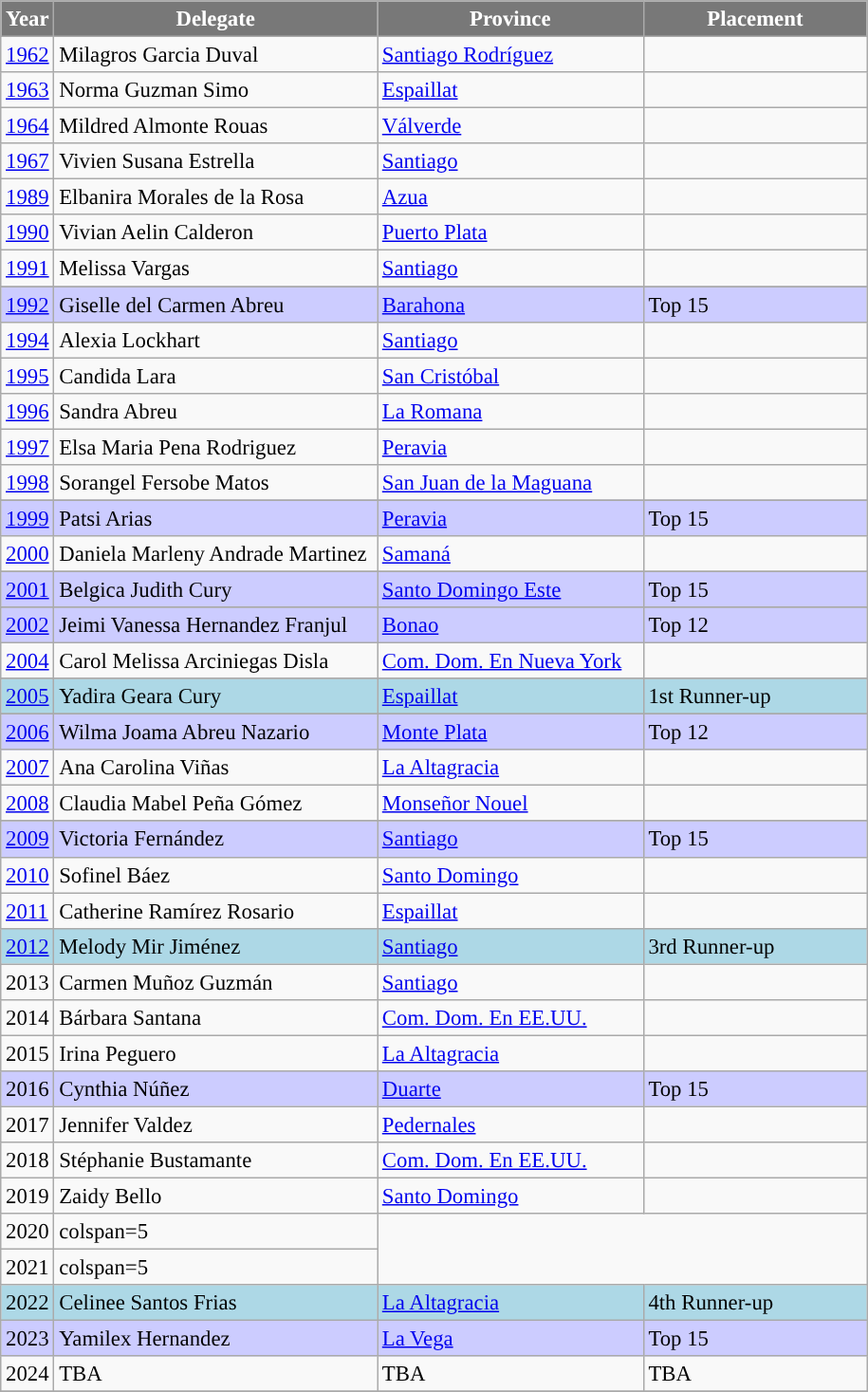<table class="wikitable sortable" style="font-size: 95%;">
<tr>
<th width="30" style="background-color:#787878;color:#FFFFFF;">Year</th>
<th width="220" style="background-color:#787878;color:#FFFFFF;">Delegate</th>
<th width="180" style="background-color:#787878;color:#FFFFFF;">Province</th>
<th width="150" style="background-color:#787878;color:#FFFFFF;">Placement</th>
</tr>
<tr>
<td><a href='#'>1962</a></td>
<td>Milagros Garcia Duval</td>
<td><a href='#'>Santiago Rodríguez</a></td>
<td></td>
</tr>
<tr>
<td><a href='#'>1963</a></td>
<td>Norma Guzman Simo</td>
<td><a href='#'>Espaillat</a></td>
<td></td>
</tr>
<tr>
<td><a href='#'>1964</a></td>
<td>Mildred Almonte Rouas</td>
<td><a href='#'>Válverde</a></td>
<td></td>
</tr>
<tr>
<td><a href='#'>1967</a></td>
<td>Vivien Susana Estrella</td>
<td><a href='#'>Santiago</a></td>
<td></td>
</tr>
<tr>
<td><a href='#'>1989</a></td>
<td>Elbanira Morales de la Rosa</td>
<td><a href='#'>Azua</a></td>
<td></td>
</tr>
<tr>
<td><a href='#'>1990</a></td>
<td>Vivian Aelin Calderon</td>
<td><a href='#'>Puerto Plata</a></td>
<td></td>
</tr>
<tr>
<td><a href='#'>1991</a></td>
<td>Melissa Vargas</td>
<td><a href='#'>Santiago</a></td>
<td></td>
</tr>
<tr>
</tr>
<tr style="background-color:#CCCCFF">
<td><a href='#'>1992</a></td>
<td>Giselle del Carmen Abreu</td>
<td><a href='#'>Barahona</a></td>
<td>Top 15</td>
</tr>
<tr>
<td><a href='#'>1994</a></td>
<td>Alexia Lockhart</td>
<td><a href='#'>Santiago</a></td>
<td></td>
</tr>
<tr>
<td><a href='#'>1995</a></td>
<td>Candida Lara</td>
<td><a href='#'>San Cristóbal</a></td>
<td></td>
</tr>
<tr>
<td><a href='#'>1996</a></td>
<td>Sandra Abreu</td>
<td><a href='#'>La Romana</a></td>
<td></td>
</tr>
<tr>
<td><a href='#'>1997</a></td>
<td>Elsa Maria Pena Rodriguez</td>
<td><a href='#'>Peravia</a></td>
<td></td>
</tr>
<tr>
<td><a href='#'>1998</a></td>
<td>Sorangel Fersobe Matos</td>
<td><a href='#'>San Juan de la Maguana</a></td>
<td></td>
</tr>
<tr>
</tr>
<tr style="background-color:#CCCCFF">
<td><a href='#'>1999</a></td>
<td>Patsi Arias</td>
<td><a href='#'>Peravia</a></td>
<td>Top 15</td>
</tr>
<tr>
<td><a href='#'>2000</a></td>
<td>Daniela Marleny Andrade Martinez</td>
<td><a href='#'>Samaná</a></td>
<td></td>
</tr>
<tr>
</tr>
<tr style="background-color:#CCCCFF">
<td><a href='#'>2001</a></td>
<td>Belgica Judith Cury</td>
<td><a href='#'>Santo Domingo Este</a></td>
<td>Top 15</td>
</tr>
<tr>
</tr>
<tr style="background-color:#CCCCFF">
<td><a href='#'>2002</a></td>
<td>Jeimi Vanessa Hernandez Franjul</td>
<td><a href='#'>Bonao</a></td>
<td>Top 12</td>
</tr>
<tr>
<td><a href='#'>2004</a></td>
<td>Carol Melissa Arciniegas Disla</td>
<td><a href='#'>Com. Dom. En Nueva York</a></td>
<td></td>
</tr>
<tr>
</tr>
<tr style="background-color:#ADD8E6">
<td><a href='#'>2005</a></td>
<td>Yadira Geara Cury</td>
<td><a href='#'>Espaillat</a></td>
<td>1st Runner-up</td>
</tr>
<tr>
</tr>
<tr style="background-color:#CCCCFF">
<td><a href='#'>2006</a></td>
<td>Wilma Joama Abreu Nazario</td>
<td><a href='#'>Monte Plata</a></td>
<td>Top 12</td>
</tr>
<tr>
<td><a href='#'>2007</a></td>
<td>Ana Carolina Viñas</td>
<td><a href='#'>La Altagracia</a></td>
<td></td>
</tr>
<tr>
<td><a href='#'>2008</a></td>
<td>Claudia Mabel Peña Gómez</td>
<td><a href='#'>Monseñor Nouel</a></td>
<td></td>
</tr>
<tr>
</tr>
<tr style="background-color:#CCCCFF">
<td><a href='#'>2009</a></td>
<td>Victoria Fernández</td>
<td><a href='#'>Santiago</a></td>
<td>Top 15</td>
</tr>
<tr>
<td><a href='#'>2010</a></td>
<td>Sofinel Báez</td>
<td><a href='#'>Santo Domingo</a></td>
<td></td>
</tr>
<tr>
<td><a href='#'>2011</a></td>
<td>Catherine Ramírez Rosario</td>
<td><a href='#'>Espaillat</a></td>
<td></td>
</tr>
<tr style="background-color:#ADD8E6">
<td><a href='#'>2012</a></td>
<td>Melody Mir Jiménez</td>
<td><a href='#'>Santiago</a></td>
<td>3rd Runner-up</td>
</tr>
<tr>
<td>2013</td>
<td>Carmen Muñoz Guzmán</td>
<td><a href='#'>Santiago</a></td>
<td></td>
</tr>
<tr>
<td>2014</td>
<td>Bárbara Santana</td>
<td><a href='#'>Com. Dom. En EE.UU.</a></td>
<td></td>
</tr>
<tr>
<td>2015</td>
<td>Irina Peguero</td>
<td><a href='#'>La Altagracia</a></td>
<td></td>
</tr>
<tr style="background-color:#CCCCFF">
<td>2016</td>
<td>Cynthia Núñez</td>
<td><a href='#'>Duarte</a></td>
<td>Top 15</td>
</tr>
<tr>
<td>2017</td>
<td>Jennifer Valdez</td>
<td><a href='#'>Pedernales</a></td>
<td></td>
</tr>
<tr>
<td>2018</td>
<td>Stéphanie Bustamante</td>
<td><a href='#'>Com. Dom. En EE.UU.</a></td>
<td></td>
</tr>
<tr>
<td>2019</td>
<td>Zaidy Bello</td>
<td><a href='#'>Santo Domingo</a></td>
<td></td>
</tr>
<tr>
<td>2020</td>
<td>colspan=5 </td>
</tr>
<tr>
<td>2021</td>
<td>colspan=5 </td>
</tr>
<tr style="background:#ADD8E6;">
<td>2022</td>
<td>Celinee Santos Frias</td>
<td><a href='#'>La Altagracia</a></td>
<td>4th Runner-up</td>
</tr>
<tr style="background-color:#CCCCFF">
<td>2023</td>
<td>Yamilex Hernandez</td>
<td><a href='#'>La Vega</a></td>
<td>Top 15</td>
</tr>
<tr>
<td>2024</td>
<td>TBA</td>
<td>TBA</td>
<td>TBA</td>
</tr>
<tr>
</tr>
</table>
